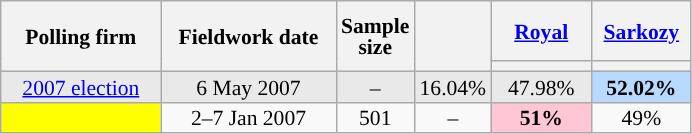<table class="wikitable sortable" style="text-align:center;font-size:90%;line-height:14px;">
<tr style="height:40px;">
<th style="width:100px;" rowspan="2">Polling firm</th>
<th style="width:110px;" rowspan="2">Fieldwork date</th>
<th style="width:35px;" rowspan="2">Sample<br>size</th>
<th style="width:30px;" rowspan="2"></th>
<th class="unsortable" style="width:60px;"><a href='#'>Royal</a><br></th>
<th class="unsortable" style="width:60px;"><a href='#'>Sarkozy</a><br></th>
</tr>
<tr>
<th style="background:"></th>
<th style="background:"></th>
</tr>
<tr style="background:#E9E9E9;">
<td><a href='#'>2007 election</a></td>
<td data-sort-value="2007-05-06">6 May 2007</td>
<td>–</td>
<td>16.04%</td>
<td>47.98%</td>
<td style="background:#B9DAFF;"><strong>52.02%</strong></td>
</tr>
<tr>
<td style="background:yellow;"></td>
<td data-sort-value="2007-01-07">2–7 Jan 2007</td>
<td>501</td>
<td>–</td>
<td style="background:#FFC6D5;"><strong>51%</strong></td>
<td>49%</td>
</tr>
</table>
